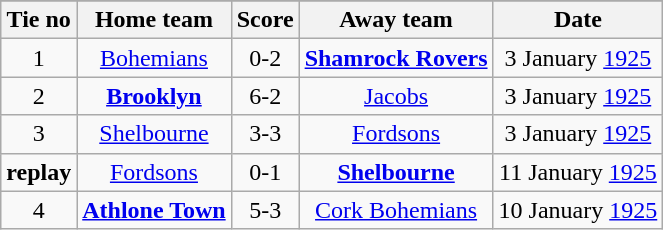<table class="wikitable" style="text-align: center">
<tr>
</tr>
<tr>
<th>Tie no</th>
<th>Home team</th>
<th>Score</th>
<th>Away team</th>
<th>Date</th>
</tr>
<tr>
<td>1</td>
<td><a href='#'>Bohemians</a></td>
<td>0-2</td>
<td><strong><a href='#'>Shamrock Rovers</a></strong></td>
<td>3 January <a href='#'>1925</a></td>
</tr>
<tr>
<td>2</td>
<td><strong><a href='#'>Brooklyn</a></strong></td>
<td>6-2</td>
<td><a href='#'>Jacobs</a></td>
<td>3 January <a href='#'>1925</a></td>
</tr>
<tr>
<td>3</td>
<td><a href='#'>Shelbourne</a></td>
<td>3-3</td>
<td><a href='#'>Fordsons</a></td>
<td>3 January <a href='#'>1925</a></td>
</tr>
<tr>
<td><strong>replay</strong></td>
<td><a href='#'>Fordsons</a></td>
<td>0-1</td>
<td><strong><a href='#'>Shelbourne</a></strong></td>
<td>11 January <a href='#'>1925</a></td>
</tr>
<tr>
<td>4</td>
<td><strong><a href='#'>Athlone Town</a></strong></td>
<td>5-3</td>
<td><a href='#'>Cork Bohemians</a></td>
<td>10 January <a href='#'>1925</a></td>
</tr>
</table>
